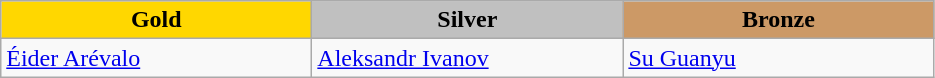<table class="wikitable" style="text-align:left">
<tr align="center">
<td width=200 bgcolor=gold><strong>Gold</strong></td>
<td width=200 bgcolor=silver><strong>Silver</strong></td>
<td width=200 bgcolor=CC9966><strong>Bronze</strong></td>
</tr>
<tr>
<td><a href='#'>Éider Arévalo</a><br><em></em></td>
<td><a href='#'>Aleksandr Ivanov</a><br><em></em></td>
<td><a href='#'>Su Guanyu</a><br><em></em></td>
</tr>
</table>
